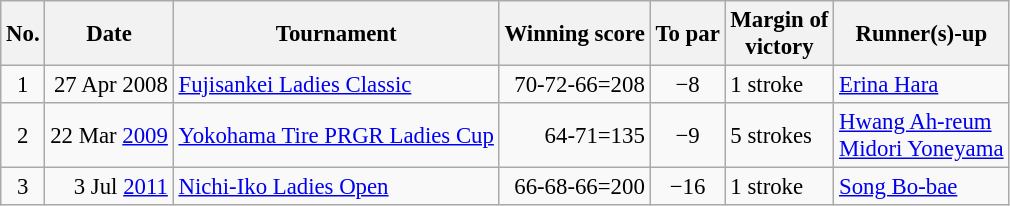<table class="wikitable" style="font-size:95%;">
<tr>
<th>No.</th>
<th>Date</th>
<th>Tournament</th>
<th>Winning score</th>
<th>To par</th>
<th>Margin of<br>victory</th>
<th>Runner(s)-up</th>
</tr>
<tr>
<td align=center>1</td>
<td align=right>27 Apr 2008</td>
<td><a href='#'>Fujisankei Ladies Classic</a></td>
<td align=right>70-72-66=208</td>
<td align=center>−8</td>
<td>1 stroke</td>
<td> <a href='#'>Erina Hara</a></td>
</tr>
<tr>
<td align=center>2</td>
<td align=right>22 Mar <a href='#'>2009</a></td>
<td><a href='#'>Yokohama Tire PRGR Ladies Cup</a></td>
<td align=right>64-71=135</td>
<td align=center>−9</td>
<td>5 strokes</td>
<td> <a href='#'>Hwang Ah-reum</a><br> <a href='#'>Midori Yoneyama</a></td>
</tr>
<tr>
<td align=center>3</td>
<td align=right>3 Jul <a href='#'>2011</a></td>
<td><a href='#'>Nichi-Iko Ladies Open</a></td>
<td align=right>66-68-66=200</td>
<td align=center>−16</td>
<td>1 stroke</td>
<td> <a href='#'>Song Bo-bae</a></td>
</tr>
</table>
